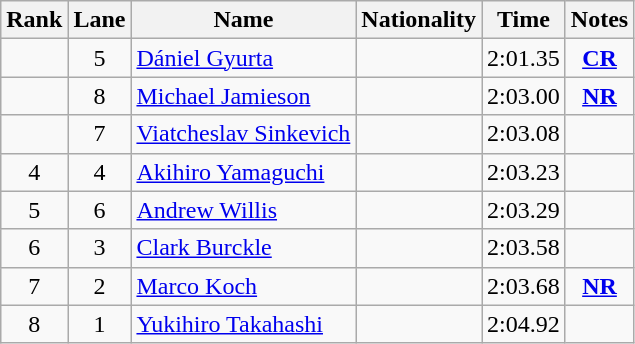<table class="wikitable sortable" style="text-align:center">
<tr>
<th>Rank</th>
<th>Lane</th>
<th>Name</th>
<th>Nationality</th>
<th>Time</th>
<th>Notes</th>
</tr>
<tr>
<td></td>
<td>5</td>
<td align=left><a href='#'>Dániel Gyurta</a></td>
<td align=left></td>
<td>2:01.35</td>
<td><strong><a href='#'>CR</a></strong></td>
</tr>
<tr>
<td></td>
<td>8</td>
<td align=left><a href='#'>Michael Jamieson</a></td>
<td align=left></td>
<td>2:03.00</td>
<td><strong><a href='#'>NR</a></strong></td>
</tr>
<tr>
<td></td>
<td>7</td>
<td align=left><a href='#'>Viatcheslav Sinkevich</a></td>
<td align=left></td>
<td>2:03.08</td>
<td></td>
</tr>
<tr>
<td>4</td>
<td>4</td>
<td align=left><a href='#'>Akihiro Yamaguchi</a></td>
<td align=left></td>
<td>2:03.23</td>
<td></td>
</tr>
<tr>
<td>5</td>
<td>6</td>
<td align=left><a href='#'>Andrew Willis</a></td>
<td align=left></td>
<td>2:03.29</td>
<td></td>
</tr>
<tr>
<td>6</td>
<td>3</td>
<td align=left><a href='#'>Clark Burckle</a></td>
<td align=left></td>
<td>2:03.58</td>
<td></td>
</tr>
<tr>
<td>7</td>
<td>2</td>
<td align=left><a href='#'>Marco Koch</a></td>
<td align=left></td>
<td>2:03.68</td>
<td><strong><a href='#'>NR</a></strong></td>
</tr>
<tr>
<td>8</td>
<td>1</td>
<td align=left><a href='#'>Yukihiro Takahashi</a></td>
<td align=left></td>
<td>2:04.92</td>
<td></td>
</tr>
</table>
